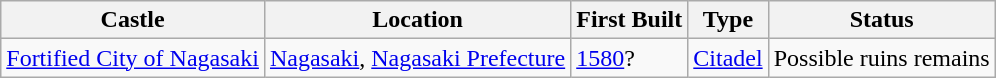<table class="wikitable sortable">
<tr>
<th>Castle</th>
<th>Location</th>
<th data-sort-type=number>First Built</th>
<th>Type</th>
<th>Status</th>
</tr>
<tr>
<td><a href='#'>Fortified City of Nagasaki</a></td>
<td><a href='#'>Nagasaki</a>, <a href='#'>Nagasaki Prefecture</a></td>
<td><a href='#'>1580</a>?</td>
<td><a href='#'>Citadel</a></td>
<td>Possible ruins remains</td>
</tr>
</table>
